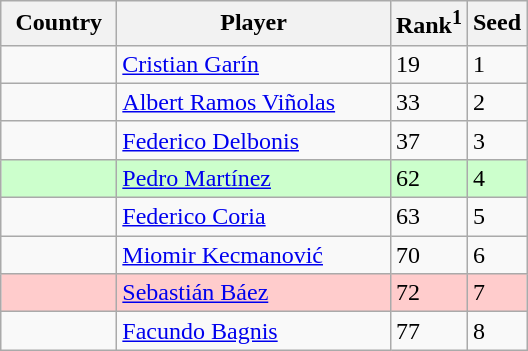<table class="sortable wikitable">
<tr>
<th width="70">Country</th>
<th width="175">Player</th>
<th>Rank<sup>1</sup></th>
<th>Seed</th>
</tr>
<tr>
<td></td>
<td><a href='#'>Cristian Garín</a></td>
<td>19</td>
<td>1</td>
</tr>
<tr>
<td></td>
<td><a href='#'>Albert Ramos Viñolas</a></td>
<td>33</td>
<td>2</td>
</tr>
<tr>
<td></td>
<td><a href='#'>Federico Delbonis</a></td>
<td>37</td>
<td>3</td>
</tr>
<tr bgcolor=#cfc>
<td></td>
<td><a href='#'>Pedro Martínez</a></td>
<td>62</td>
<td>4</td>
</tr>
<tr>
<td></td>
<td><a href='#'>Federico Coria</a></td>
<td>63</td>
<td>5</td>
</tr>
<tr>
<td></td>
<td><a href='#'>Miomir Kecmanović</a></td>
<td>70</td>
<td>6</td>
</tr>
<tr bgcolor=#fcc>
<td></td>
<td><a href='#'>Sebastián Báez</a></td>
<td>72</td>
<td>7</td>
</tr>
<tr>
<td></td>
<td><a href='#'>Facundo Bagnis</a></td>
<td>77</td>
<td>8</td>
</tr>
</table>
